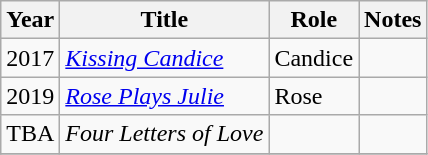<table class="wikitable sortable">
<tr>
<th>Year</th>
<th>Title</th>
<th>Role</th>
<th class="unsortable">Notes</th>
</tr>
<tr>
<td>2017</td>
<td><em><a href='#'>Kissing Candice</a></em></td>
<td>Candice</td>
<td></td>
</tr>
<tr>
<td>2019</td>
<td><em><a href='#'>Rose Plays Julie</a></em></td>
<td>Rose</td>
<td></td>
</tr>
<tr>
<td>TBA</td>
<td><em>Four Letters of Love</em></td>
<td></td>
<td></td>
</tr>
<tr>
</tr>
</table>
